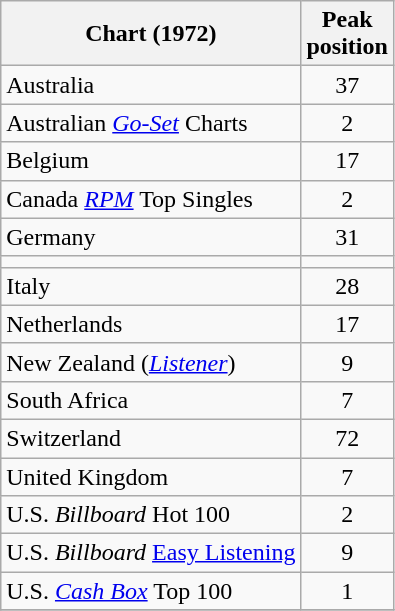<table class="wikitable sortable">
<tr>
<th>Chart (1972)</th>
<th>Peak<br>position</th>
</tr>
<tr>
<td>Australia</td>
<td style="text-align:center;">37</td>
</tr>
<tr>
<td>Australian <em><a href='#'>Go-Set</a></em> Charts</td>
<td style="text-align:center;">2</td>
</tr>
<tr>
<td>Belgium</td>
<td style="text-align:center;">17</td>
</tr>
<tr>
<td>Canada <em><a href='#'>RPM</a></em> Top Singles</td>
<td style="text-align:center;">2</td>
</tr>
<tr>
<td>Germany</td>
<td style="text-align:center;">31</td>
</tr>
<tr>
<td></td>
</tr>
<tr>
<td>Italy</td>
<td style="text-align:center;">28</td>
</tr>
<tr>
<td>Netherlands</td>
<td style="text-align:center;">17</td>
</tr>
<tr>
<td>New Zealand (<em><a href='#'>Listener</a></em>)</td>
<td style="text-align:center;">9</td>
</tr>
<tr>
<td>South Africa</td>
<td style="text-align:center;">7</td>
</tr>
<tr>
<td>Switzerland</td>
<td style="text-align:center;">72</td>
</tr>
<tr>
<td>United Kingdom</td>
<td style="text-align:center;">7</td>
</tr>
<tr>
<td>U.S. <em>Billboard</em> Hot 100</td>
<td style="text-align:center;">2</td>
</tr>
<tr>
<td>U.S. <em>Billboard</em> <a href='#'>Easy Listening</a></td>
<td align="center">9</td>
</tr>
<tr>
<td>U.S. <a href='#'><em>Cash Box</em></a> Top 100</td>
<td align="center">1</td>
</tr>
<tr>
</tr>
</table>
